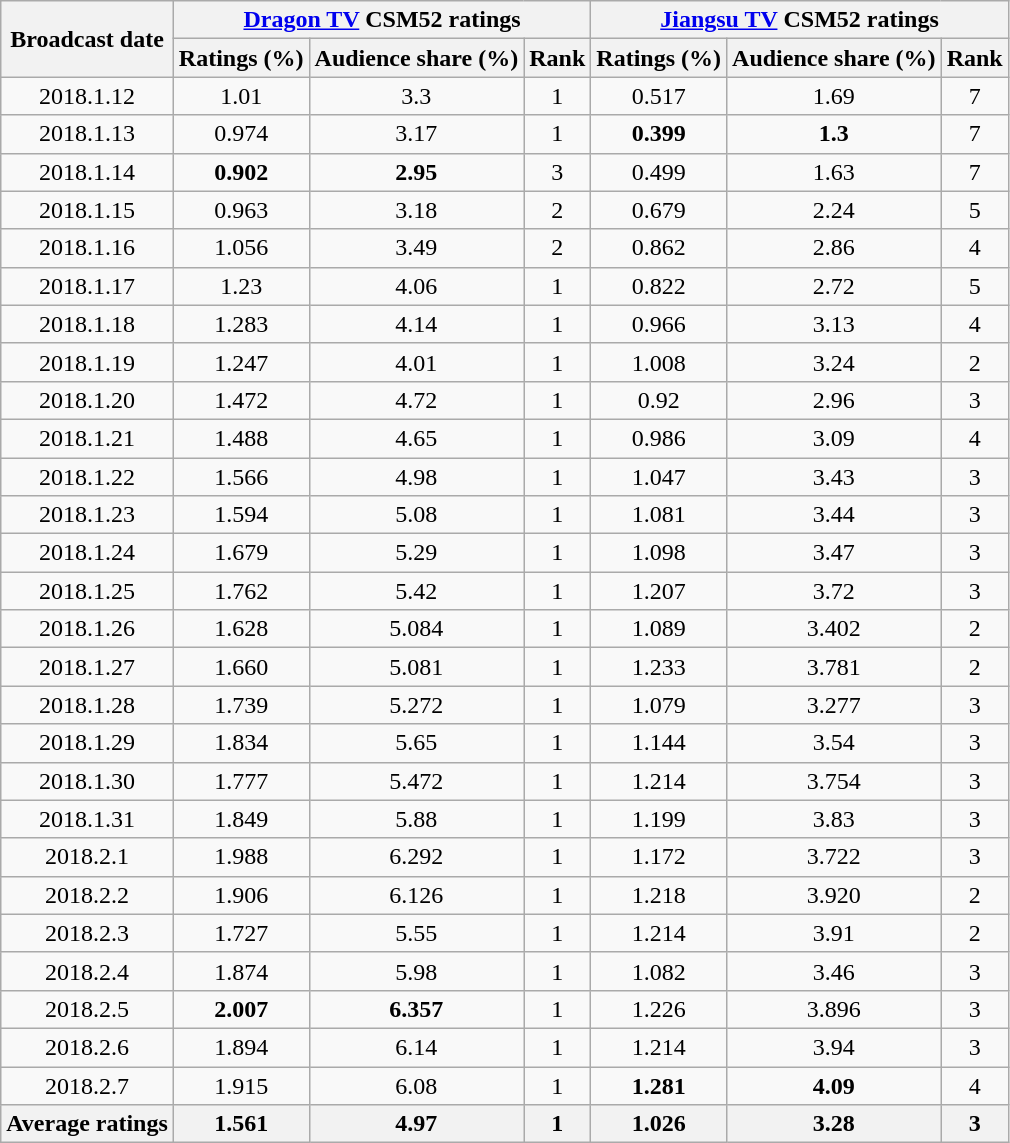<table class="wikitable sortable mw-collapsible jquery-tablesorter" style="text-align:center">
<tr>
<th rowspan="2">Broadcast date</th>
<th colspan="3" rowspan="1"><a href='#'>Dragon TV</a> CSM52 ratings</th>
<th colspan="3" rowspan="1"><a href='#'>Jiangsu TV</a> CSM52 ratings</th>
</tr>
<tr>
<th><strong>Ratings (%)</strong></th>
<th><strong>Audience share (%)</strong></th>
<th><strong>Rank</strong></th>
<th><strong>Ratings (%)</strong></th>
<th><strong>Audience share (%)</strong></th>
<th><strong>Rank</strong></th>
</tr>
<tr>
<td>2018.1.12</td>
<td>1.01</td>
<td>3.3</td>
<td>1</td>
<td>0.517</td>
<td>1.69</td>
<td>7</td>
</tr>
<tr>
<td>2018.1.13</td>
<td>0.974</td>
<td>3.17</td>
<td>1</td>
<td><strong><span>0.399</span></strong></td>
<td><strong><span>1.3</span></strong></td>
<td>7</td>
</tr>
<tr>
<td>2018.1.14</td>
<td><strong><span>0.902</span></strong></td>
<td><strong><span>2.95</span></strong></td>
<td>3</td>
<td>0.499</td>
<td>1.63</td>
<td>7</td>
</tr>
<tr>
<td>2018.1.15</td>
<td>0.963</td>
<td>3.18</td>
<td>2</td>
<td>0.679</td>
<td>2.24</td>
<td>5</td>
</tr>
<tr>
<td>2018.1.16</td>
<td>1.056</td>
<td>3.49</td>
<td>2</td>
<td>0.862</td>
<td>2.86</td>
<td>4</td>
</tr>
<tr>
<td>2018.1.17</td>
<td>1.23</td>
<td>4.06</td>
<td>1</td>
<td>0.822</td>
<td>2.72</td>
<td>5</td>
</tr>
<tr>
<td>2018.1.18</td>
<td>1.283</td>
<td>4.14</td>
<td>1</td>
<td>0.966</td>
<td>3.13</td>
<td>4</td>
</tr>
<tr>
<td>2018.1.19</td>
<td>1.247</td>
<td>4.01</td>
<td>1</td>
<td>1.008</td>
<td>3.24</td>
<td>2</td>
</tr>
<tr>
<td>2018.1.20</td>
<td>1.472</td>
<td>4.72</td>
<td>1</td>
<td>0.92</td>
<td>2.96</td>
<td>3</td>
</tr>
<tr>
<td>2018.1.21</td>
<td>1.488</td>
<td>4.65</td>
<td>1</td>
<td>0.986</td>
<td>3.09</td>
<td>4</td>
</tr>
<tr>
<td>2018.1.22</td>
<td>1.566</td>
<td>4.98</td>
<td>1</td>
<td>1.047</td>
<td>3.43</td>
<td>3</td>
</tr>
<tr>
<td>2018.1.23</td>
<td>1.594</td>
<td>5.08</td>
<td>1</td>
<td>1.081</td>
<td>3.44</td>
<td>3</td>
</tr>
<tr>
<td>2018.1.24</td>
<td>1.679</td>
<td>5.29</td>
<td>1</td>
<td>1.098</td>
<td>3.47</td>
<td>3</td>
</tr>
<tr>
<td>2018.1.25</td>
<td>1.762</td>
<td>5.42</td>
<td>1</td>
<td>1.207</td>
<td>3.72</td>
<td>3</td>
</tr>
<tr>
<td>2018.1.26</td>
<td>1.628</td>
<td>5.084</td>
<td>1</td>
<td>1.089</td>
<td>3.402</td>
<td>2</td>
</tr>
<tr>
<td>2018.1.27</td>
<td>1.660</td>
<td>5.081</td>
<td>1</td>
<td>1.233</td>
<td>3.781</td>
<td>2</td>
</tr>
<tr>
<td>2018.1.28</td>
<td>1.739</td>
<td>5.272</td>
<td>1</td>
<td>1.079</td>
<td>3.277</td>
<td>3</td>
</tr>
<tr>
<td>2018.1.29</td>
<td>1.834</td>
<td>5.65</td>
<td>1</td>
<td>1.144</td>
<td>3.54</td>
<td>3</td>
</tr>
<tr>
<td>2018.1.30</td>
<td>1.777</td>
<td>5.472</td>
<td>1</td>
<td>1.214</td>
<td>3.754</td>
<td>3</td>
</tr>
<tr>
<td>2018.1.31</td>
<td>1.849</td>
<td>5.88</td>
<td>1</td>
<td>1.199</td>
<td>3.83</td>
<td>3</td>
</tr>
<tr>
<td>2018.2.1</td>
<td>1.988</td>
<td>6.292</td>
<td>1</td>
<td>1.172</td>
<td>3.722</td>
<td>3</td>
</tr>
<tr>
<td>2018.2.2</td>
<td>1.906</td>
<td>6.126</td>
<td>1</td>
<td>1.218</td>
<td>3.920</td>
<td>2</td>
</tr>
<tr>
<td>2018.2.3</td>
<td>1.727</td>
<td>5.55</td>
<td>1</td>
<td>1.214</td>
<td>3.91</td>
<td>2</td>
</tr>
<tr>
<td>2018.2.4</td>
<td>1.874</td>
<td>5.98</td>
<td>1</td>
<td>1.082</td>
<td>3.46</td>
<td>3</td>
</tr>
<tr>
<td>2018.2.5</td>
<td><strong><span>2.007</span></strong></td>
<td><strong><span>6.357</span></strong></td>
<td>1</td>
<td>1.226</td>
<td>3.896</td>
<td>3</td>
</tr>
<tr>
<td>2018.2.6</td>
<td>1.894</td>
<td>6.14</td>
<td>1</td>
<td>1.214</td>
<td>3.94</td>
<td>3</td>
</tr>
<tr>
<td>2018.2.7</td>
<td>1.915</td>
<td>6.08</td>
<td>1</td>
<td><strong><span>1.281</span></strong></td>
<td><strong><span>4.09</span></strong></td>
<td>4</td>
</tr>
<tr>
<th><strong>Average ratings</strong></th>
<th><strong>1.561</strong></th>
<th><strong>4.97</strong></th>
<th><strong>1</strong></th>
<th><strong>1.026</strong></th>
<th><strong>3.28</strong></th>
<th><strong>3</strong></th>
</tr>
</table>
